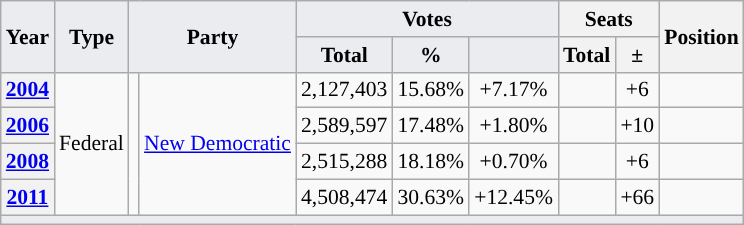<table class="wikitable" style="font-size:90%; text-align:center;">
<tr>
<th rowspan="2" style="background:#eaecf0;">Year</th>
<th rowspan="2" style="background:#eaecf0;">Type</th>
<th colspan="2" rowspan="2" style="background:#eaecf0;">Party</th>
<th colspan="3" style="background:#eaecf0;">Votes</th>
<th colspan="2">Seats</th>
<th rowspan="2">Position</th>
</tr>
<tr>
<th style="background:#eaecf0;">Total</th>
<th style="background:#eaecf0;">%</th>
<th style="background:#eaecf0;"></th>
<th>Total</th>
<th>±</th>
</tr>
<tr>
<th><a href='#'>2004</a></th>
<td rowspan="4">Federal</td>
<td rowspan="4" style="background-color:"></td>
<td rowspan="4"><a href='#'>New Democratic</a></td>
<td>2,127,403</td>
<td>15.68%</td>
<td>+7.17%</td>
<td></td>
<td>+6</td>
<td></td>
</tr>
<tr>
<th><a href='#'>2006</a></th>
<td>2,589,597</td>
<td>17.48%</td>
<td>+1.80%</td>
<td></td>
<td>+10</td>
<td></td>
</tr>
<tr>
<th><a href='#'>2008</a></th>
<td>2,515,288</td>
<td>18.18%</td>
<td>+0.70%</td>
<td></td>
<td>+6</td>
<td></td>
</tr>
<tr>
<th><a href='#'>2011</a></th>
<td>4,508,474</td>
<td>30.63%</td>
<td>+12.45%</td>
<td></td>
<td>+66</td>
<td></td>
</tr>
<tr>
<th colspan="10" style="background:#eaecf0;"></th>
</tr>
</table>
